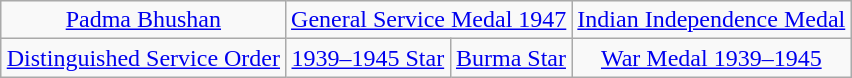<table class="wikitable" style="margin:1em auto; text-align:center;">
<tr>
<td><a href='#'>Padma Bhushan</a></td>
<td colspan="2"><a href='#'>General Service Medal 1947</a></td>
<td><a href='#'>Indian Independence Medal</a></td>
</tr>
<tr>
<td><a href='#'>Distinguished Service Order</a></td>
<td><a href='#'>1939–1945 Star</a></td>
<td><a href='#'>Burma Star</a></td>
<td><a href='#'>War Medal 1939–1945</a></td>
</tr>
</table>
